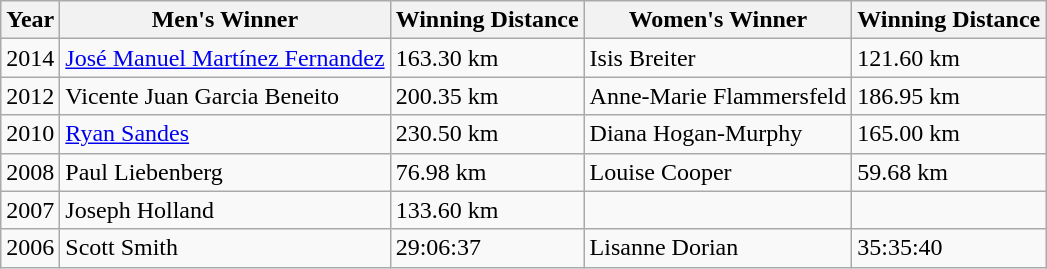<table class="wikitable">
<tr>
<th>Year</th>
<th>Men's Winner</th>
<th>Winning Distance</th>
<th>Women's Winner</th>
<th>Winning Distance</th>
</tr>
<tr>
<td>2014</td>
<td> <a href='#'>José Manuel Martínez Fernandez</a></td>
<td>163.30 km</td>
<td> Isis Breiter</td>
<td>121.60 km</td>
</tr>
<tr>
<td>2012</td>
<td> Vicente Juan Garcia Beneito</td>
<td>200.35 km</td>
<td> Anne-Marie Flammersfeld</td>
<td>186.95 km</td>
</tr>
<tr>
<td>2010</td>
<td> <a href='#'>Ryan Sandes</a></td>
<td>230.50 km</td>
<td> Diana Hogan-Murphy</td>
<td>165.00 km</td>
</tr>
<tr>
<td>2008</td>
<td> Paul Liebenberg</td>
<td>76.98 km</td>
<td> Louise Cooper</td>
<td>59.68 km</td>
</tr>
<tr>
<td>2007</td>
<td> Joseph Holland</td>
<td>133.60 km</td>
<td></td>
<td></td>
</tr>
<tr>
<td>2006</td>
<td> Scott Smith</td>
<td>29:06:37</td>
<td> Lisanne Dorian</td>
<td>35:35:40</td>
</tr>
</table>
